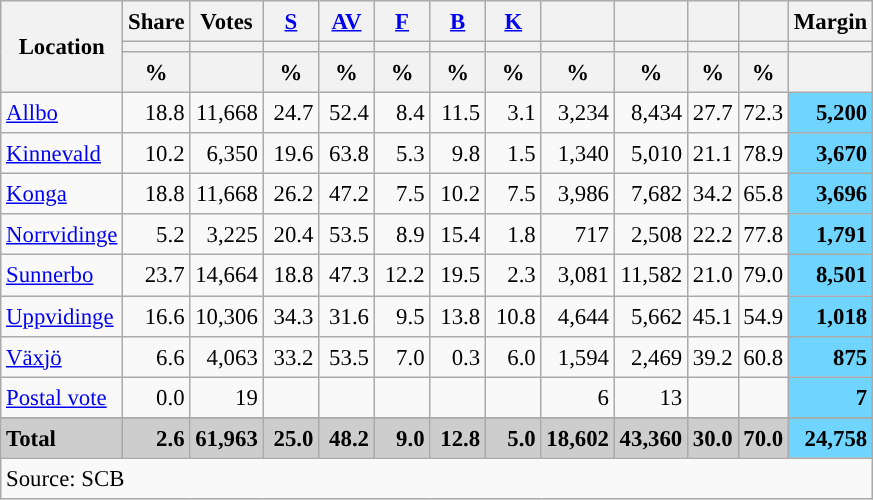<table class="wikitable sortable" style="text-align:right; font-size:95%; line-height:20px;">
<tr>
<th rowspan="3">Location</th>
<th>Share</th>
<th>Votes</th>
<th width="30px" class="unsortable"><a href='#'>S</a></th>
<th width="30px" class="unsortable"><a href='#'>AV</a></th>
<th width="30px" class="unsortable"><a href='#'>F</a></th>
<th width="30px" class="unsortable"><a href='#'>B</a></th>
<th width="30px" class="unsortable"><a href='#'>K</a></th>
<th></th>
<th></th>
<th></th>
<th></th>
<th>Margin</th>
</tr>
<tr>
<th></th>
<th></th>
<th style="background:"></th>
<th style="background:"></th>
<th style="background:"></th>
<th style="background:"></th>
<th style="background:"></th>
<th style="background:"></th>
<th style="background:"></th>
<th style="background:"></th>
<th style="background:"></th>
<th></th>
</tr>
<tr>
<th data-sort-type="number">%</th>
<th></th>
<th data-sort-type="number">%</th>
<th data-sort-type="number">%</th>
<th data-sort-type="number">%</th>
<th data-sort-type="number">%</th>
<th data-sort-type="number">%</th>
<th data-sort-type="number">%</th>
<th data-sort-type="number">%</th>
<th data-sort-type="number">%</th>
<th data-sort-type="number">%</th>
<th></th>
</tr>
<tr>
<td align=left><a href='#'>Allbo</a></td>
<td>18.8</td>
<td>11,668</td>
<td>24.7</td>
<td>52.4</td>
<td>8.4</td>
<td>11.5</td>
<td>3.1</td>
<td>3,234</td>
<td>8,434</td>
<td>27.7</td>
<td>72.3</td>
<td bgcolor=#6fd5fe><strong>5,200</strong></td>
</tr>
<tr>
<td align=left><a href='#'>Kinnevald</a></td>
<td>10.2</td>
<td>6,350</td>
<td>19.6</td>
<td>63.8</td>
<td>5.3</td>
<td>9.8</td>
<td>1.5</td>
<td>1,340</td>
<td>5,010</td>
<td>21.1</td>
<td>78.9</td>
<td bgcolor=#6fd5fe><strong>3,670</strong></td>
</tr>
<tr>
<td align=left><a href='#'>Konga</a></td>
<td>18.8</td>
<td>11,668</td>
<td>26.2</td>
<td>47.2</td>
<td>7.5</td>
<td>10.2</td>
<td>7.5</td>
<td>3,986</td>
<td>7,682</td>
<td>34.2</td>
<td>65.8</td>
<td bgcolor=#6fd5fe><strong>3,696</strong></td>
</tr>
<tr>
<td align=left><a href='#'>Norrvidinge</a></td>
<td>5.2</td>
<td>3,225</td>
<td>20.4</td>
<td>53.5</td>
<td>8.9</td>
<td>15.4</td>
<td>1.8</td>
<td>717</td>
<td>2,508</td>
<td>22.2</td>
<td>77.8</td>
<td bgcolor=#6fd5fe><strong>1,791</strong></td>
</tr>
<tr>
<td align=left><a href='#'>Sunnerbo</a></td>
<td>23.7</td>
<td>14,664</td>
<td>18.8</td>
<td>47.3</td>
<td>12.2</td>
<td>19.5</td>
<td>2.3</td>
<td>3,081</td>
<td>11,582</td>
<td>21.0</td>
<td>79.0</td>
<td bgcolor=#6fd5fe><strong>8,501</strong></td>
</tr>
<tr>
<td align=left><a href='#'>Uppvidinge</a></td>
<td>16.6</td>
<td>10,306</td>
<td>34.3</td>
<td>31.6</td>
<td>9.5</td>
<td>13.8</td>
<td>10.8</td>
<td>4,644</td>
<td>5,662</td>
<td>45.1</td>
<td>54.9</td>
<td bgcolor=#6fd5fe><strong>1,018</strong></td>
</tr>
<tr>
<td align=left><a href='#'>Växjö</a></td>
<td>6.6</td>
<td>4,063</td>
<td>33.2</td>
<td>53.5</td>
<td>7.0</td>
<td>0.3</td>
<td>6.0</td>
<td>1,594</td>
<td>2,469</td>
<td>39.2</td>
<td>60.8</td>
<td bgcolor=#6fd5fe><strong>875</strong></td>
</tr>
<tr>
<td align=left><a href='#'>Postal vote</a></td>
<td>0.0</td>
<td>19</td>
<td></td>
<td></td>
<td></td>
<td></td>
<td></td>
<td>6</td>
<td>13</td>
<td></td>
<td></td>
<td bgcolor=#6fd5fe><strong>7</strong></td>
</tr>
<tr>
</tr>
<tr style="background:#CDCDCD;">
<td align=left><strong>Total</strong></td>
<td><strong>2.6</strong></td>
<td><strong>61,963</strong></td>
<td><strong>25.0</strong></td>
<td><strong>48.2</strong></td>
<td><strong>9.0</strong></td>
<td><strong>12.8</strong></td>
<td><strong>5.0</strong></td>
<td><strong>18,602</strong></td>
<td><strong>43,360</strong></td>
<td><strong>30.0</strong></td>
<td><strong>70.0</strong></td>
<td bgcolor=#6fd5fe><strong>24,758</strong></td>
</tr>
<tr>
<td align=left colspan=13>Source: SCB </td>
</tr>
</table>
